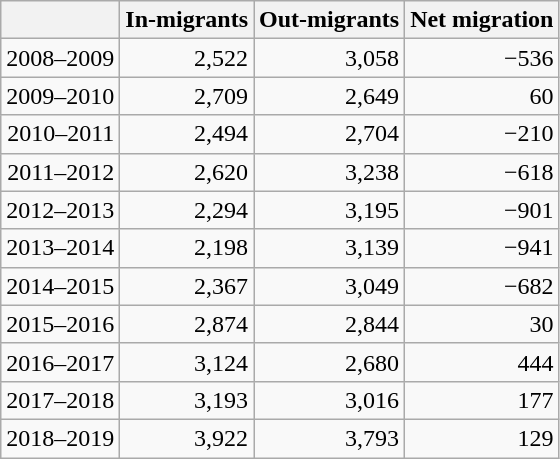<table class="wikitable" style="text-align: right;">
<tr>
<th></th>
<th>In-migrants</th>
<th>Out-migrants</th>
<th>Net migration</th>
</tr>
<tr>
<td>2008–2009</td>
<td>2,522</td>
<td>3,058</td>
<td>−536</td>
</tr>
<tr>
<td>2009–2010</td>
<td>2,709</td>
<td>2,649</td>
<td>60</td>
</tr>
<tr>
<td>2010–2011</td>
<td>2,494</td>
<td>2,704</td>
<td>−210</td>
</tr>
<tr>
<td>2011–2012</td>
<td>2,620</td>
<td>3,238</td>
<td>−618</td>
</tr>
<tr>
<td>2012–2013</td>
<td>2,294</td>
<td>3,195</td>
<td>−901</td>
</tr>
<tr>
<td>2013–2014</td>
<td>2,198</td>
<td>3,139</td>
<td>−941</td>
</tr>
<tr>
<td>2014–2015</td>
<td>2,367</td>
<td>3,049</td>
<td>−682</td>
</tr>
<tr>
<td>2015–2016</td>
<td>2,874</td>
<td>2,844</td>
<td>30</td>
</tr>
<tr>
<td>2016–2017</td>
<td>3,124</td>
<td>2,680</td>
<td>444</td>
</tr>
<tr>
<td>2017–2018</td>
<td>3,193</td>
<td>3,016</td>
<td>177</td>
</tr>
<tr>
<td>2018–2019</td>
<td>3,922</td>
<td>3,793</td>
<td>129</td>
</tr>
</table>
